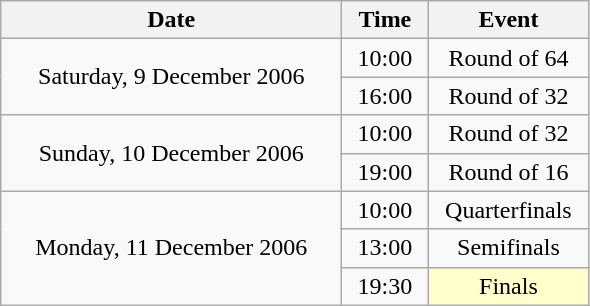<table class = "wikitable" style="text-align:center;">
<tr>
<th width=220>Date</th>
<th width=50>Time</th>
<th width=100>Event</th>
</tr>
<tr>
<td rowspan=2>Saturday, 9 December 2006</td>
<td>10:00</td>
<td>Round of 64</td>
</tr>
<tr>
<td>16:00</td>
<td>Round of 32</td>
</tr>
<tr>
<td rowspan=2>Sunday, 10 December 2006</td>
<td>10:00</td>
<td>Round of 32</td>
</tr>
<tr>
<td>19:00</td>
<td>Round of 16</td>
</tr>
<tr>
<td rowspan=3>Monday, 11 December 2006</td>
<td>10:00</td>
<td>Quarterfinals</td>
</tr>
<tr>
<td>13:00</td>
<td>Semifinals</td>
</tr>
<tr>
<td>19:30</td>
<td bgcolor=ffffcc>Finals</td>
</tr>
</table>
